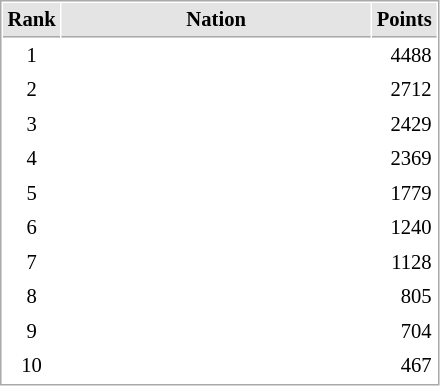<table cellspacing="1" cellpadding="3" style="border:1px solid #AAAAAA;font-size:86%">
<tr style="background-color: #E4E4E4;">
<th style="border-bottom:1px solid #AAAAAA" width=10>Rank</th>
<th style="border-bottom:1px solid #AAAAAA" width=200>Nation</th>
<th style="border-bottom:1px solid #AAAAAA" width=20 align=right>Points</th>
</tr>
<tr>
<td align=center>1</td>
<td><strong></strong></td>
<td align=right>4488</td>
</tr>
<tr>
<td align=center>2</td>
<td></td>
<td align=right>2712</td>
</tr>
<tr>
<td align=center>3</td>
<td></td>
<td align=right>2429</td>
</tr>
<tr>
<td align=center>4</td>
<td></td>
<td align=right>2369</td>
</tr>
<tr>
<td align=center>5</td>
<td></td>
<td align=right>1779</td>
</tr>
<tr>
<td align=center>6</td>
<td></td>
<td align=right>1240</td>
</tr>
<tr>
<td align=center>7</td>
<td></td>
<td align=right>1128</td>
</tr>
<tr>
<td align=center>8</td>
<td></td>
<td align=right>805</td>
</tr>
<tr>
<td align=center>9</td>
<td></td>
<td align=right>704</td>
</tr>
<tr>
<td align=center>10</td>
<td></td>
<td align=right>467</td>
</tr>
</table>
